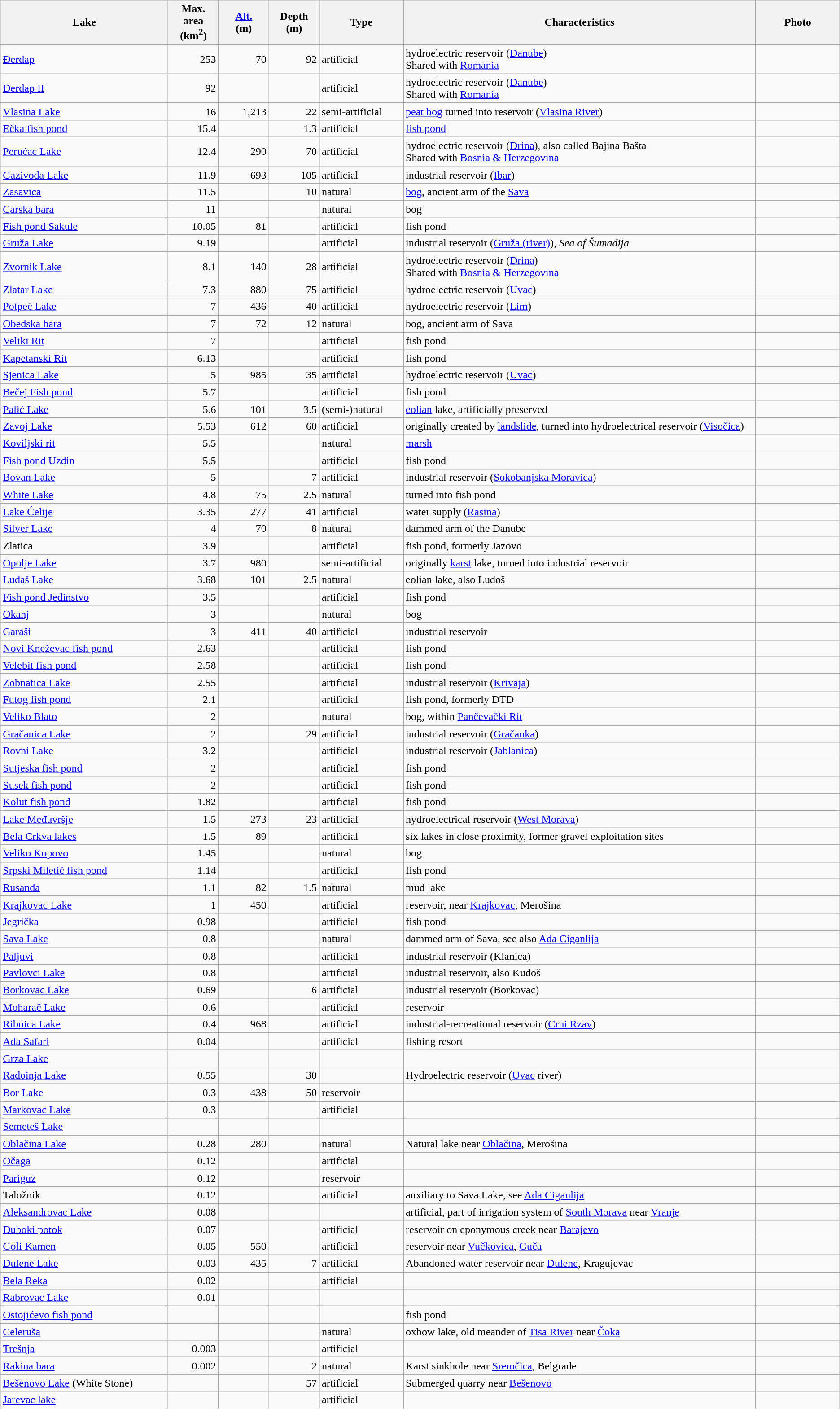<table class="wikitable sortable">
<tr>
<th width=20%>Lake<br></th>
<th width=6%>Max.<br>area (km<sup>2</sup>)</th>
<th width=6%><a href='#'>Alt.</a><br>(m)</th>
<th width=6%>Depth<br>(m)</th>
<th width=10%>Type<br></th>
<th scope="col" class="unsortable">Characteristics<br></th>
<th width=10% scope="col" class="unsortable">Photo<br></th>
</tr>
<tr>
<td><a href='#'>Đerdap</a></td>
<td align="right">253</td>
<td align="right">70</td>
<td align="right">92</td>
<td>artificial</td>
<td>hydroelectric reservoir (<a href='#'>Danube</a>)<br>Shared with <a href='#'>Romania</a></td>
<td></td>
</tr>
<tr>
<td><a href='#'>Đerdap II</a></td>
<td align="right">92</td>
<td align="right"></td>
<td align="right"></td>
<td>artificial</td>
<td>hydroelectric reservoir (<a href='#'>Danube</a>)<br>Shared with <a href='#'>Romania</a></td>
<td></td>
</tr>
<tr>
<td><a href='#'>Vlasina Lake</a></td>
<td align="right">16</td>
<td align="right">1,213</td>
<td align="right">22</td>
<td>semi-artificial</td>
<td><a href='#'>peat bog</a> turned into reservoir (<a href='#'>Vlasina River</a>)</td>
<td></td>
</tr>
<tr>
<td><a href='#'>Ečka fish pond</a></td>
<td align="right">15.4</td>
<td align="right"></td>
<td align="right">1.3</td>
<td>artificial</td>
<td><a href='#'>fish pond</a></td>
<td></td>
</tr>
<tr>
<td><a href='#'>Perućac Lake</a></td>
<td align="right">12.4</td>
<td align="right">290</td>
<td align="right">70</td>
<td>artificial</td>
<td>hydroelectric reservoir (<a href='#'>Drina</a>), also called Bajina Bašta<br>Shared with <a href='#'>Bosnia & Herzegovina</a></td>
<td></td>
</tr>
<tr>
<td><a href='#'>Gazivoda Lake</a></td>
<td align="right">11.9</td>
<td align="right">693</td>
<td align="right">105</td>
<td>artificial</td>
<td>industrial reservoir (<a href='#'>Ibar</a>)</td>
<td></td>
</tr>
<tr>
<td><a href='#'>Zasavica</a></td>
<td align="right">11.5</td>
<td align="right"></td>
<td align="right">10</td>
<td>natural</td>
<td><a href='#'>bog</a>, ancient arm of the <a href='#'>Sava</a></td>
<td></td>
</tr>
<tr>
<td><a href='#'>Carska bara</a></td>
<td align="right">11</td>
<td align="right"></td>
<td align="right"></td>
<td>natural</td>
<td>bog</td>
<td></td>
</tr>
<tr>
<td><a href='#'>Fish pond Sakule</a></td>
<td align="right">10.05</td>
<td align="right">81</td>
<td align="right"></td>
<td>artificial</td>
<td>fish pond</td>
<td></td>
</tr>
<tr>
<td><a href='#'>Gruža Lake</a></td>
<td align="right">9.19</td>
<td align="right"></td>
<td align="right"></td>
<td>artificial</td>
<td>industrial reservoir (<a href='#'>Gruža (river)</a>), <em>Sea of Šumadija</em></td>
<td></td>
</tr>
<tr>
<td><a href='#'>Zvornik Lake</a></td>
<td align="right">8.1</td>
<td align="right">140</td>
<td align="right">28</td>
<td>artificial</td>
<td>hydroelectric reservoir (<a href='#'>Drina</a>)<br>Shared with <a href='#'>Bosnia & Herzegovina</a></td>
<td></td>
</tr>
<tr>
<td><a href='#'>Zlatar Lake</a></td>
<td align="right">7.3</td>
<td align="right">880</td>
<td align="right">75</td>
<td>artificial</td>
<td>hydroelectric reservoir (<a href='#'>Uvac</a>)</td>
<td></td>
</tr>
<tr>
<td><a href='#'>Potpeć Lake</a></td>
<td align="right">7</td>
<td align="right">436</td>
<td align="right">40</td>
<td>artificial</td>
<td>hydroelectric reservoir (<a href='#'>Lim</a>)</td>
<td></td>
</tr>
<tr>
<td><a href='#'>Obedska bara</a></td>
<td align="right">7</td>
<td align="right">72</td>
<td align="right">12</td>
<td>natural</td>
<td>bog, ancient arm of Sava</td>
<td></td>
</tr>
<tr>
<td><a href='#'>Veliki Rit</a></td>
<td align="right">7</td>
<td align="right"></td>
<td align="right"></td>
<td>artificial</td>
<td>fish pond</td>
<td></td>
</tr>
<tr>
<td><a href='#'>Kapetanski Rit</a></td>
<td align="right">6.13</td>
<td align="right"></td>
<td align="right"></td>
<td>artificial</td>
<td>fish pond</td>
<td></td>
</tr>
<tr>
<td><a href='#'>Sjenica Lake</a></td>
<td align="right">5</td>
<td align="right">985</td>
<td align="right">35</td>
<td>artificial</td>
<td>hydroelectric reservoir (<a href='#'>Uvac</a>)</td>
<td></td>
</tr>
<tr>
<td><a href='#'>Bečej Fish pond</a></td>
<td align="right">5.7</td>
<td align="right"></td>
<td align="right"></td>
<td>artificial</td>
<td>fish pond</td>
<td></td>
</tr>
<tr>
<td><a href='#'>Palić Lake</a></td>
<td align="right">5.6</td>
<td align="right">101</td>
<td align="right">3.5</td>
<td>(semi-)natural</td>
<td><a href='#'>eolian</a> lake, artificially preserved</td>
<td></td>
</tr>
<tr>
<td><a href='#'>Zavoj Lake</a>  </td>
<td align="right">5.53</td>
<td align="right">612</td>
<td align="right">60</td>
<td>artificial</td>
<td>originally created by <a href='#'>landslide</a>, turned into hydroelectrical reservoir (<a href='#'>Visočica</a>)</td>
<td></td>
</tr>
<tr>
<td><a href='#'>Koviljski rit</a></td>
<td align="right">5.5</td>
<td align="right"></td>
<td align="right"></td>
<td>natural</td>
<td><a href='#'>marsh</a></td>
<td></td>
</tr>
<tr>
<td><a href='#'>Fish pond Uzdin</a></td>
<td align="right">5.5</td>
<td align="right"></td>
<td align="right"></td>
<td>artificial</td>
<td>fish pond</td>
<td></td>
</tr>
<tr>
<td><a href='#'>Bovan Lake</a></td>
<td align="right">5</td>
<td align="right"></td>
<td align="right">7</td>
<td>artificial</td>
<td>industrial reservoir (<a href='#'>Sokobanjska Moravica</a>)</td>
<td></td>
</tr>
<tr>
<td><a href='#'>White Lake</a></td>
<td align="right">4.8</td>
<td align="right">75</td>
<td align="right">2.5</td>
<td>natural</td>
<td>turned into fish pond</td>
<td></td>
</tr>
<tr>
<td><a href='#'>Lake Ćelije</a></td>
<td align="right">3.35</td>
<td align="right">277</td>
<td align="right">41</td>
<td>artificial</td>
<td>water supply (<a href='#'>Rasina</a>)</td>
<td></td>
</tr>
<tr>
<td><a href='#'>Silver Lake</a></td>
<td align="right">4</td>
<td align="right">70</td>
<td align="right">8</td>
<td>natural</td>
<td>dammed arm of the Danube</td>
<td></td>
</tr>
<tr>
<td>Zlatica</td>
<td align="right">3.9</td>
<td align="right"></td>
<td align="right"></td>
<td>artificial</td>
<td>fish pond, formerly Jazovo</td>
<td></td>
</tr>
<tr>
<td><a href='#'>Opolje Lake</a></td>
<td align="right">3.7</td>
<td align="right">980</td>
<td align="right"></td>
<td>semi-artificial</td>
<td>originally <a href='#'>karst</a> lake, turned into industrial reservoir</td>
<td></td>
</tr>
<tr>
<td><a href='#'>Ludaš Lake</a></td>
<td align="right">3.68</td>
<td align="right">101</td>
<td align="right">2.5</td>
<td>natural</td>
<td>eolian lake, also Ludoš</td>
<td></td>
</tr>
<tr>
<td><a href='#'>Fish pond Jedinstvo</a></td>
<td align="right">3.5</td>
<td align="right"></td>
<td align="right"></td>
<td>artificial</td>
<td>fish pond</td>
<td></td>
</tr>
<tr>
<td><a href='#'>Okanj</a></td>
<td align="right">3</td>
<td align="right"></td>
<td align="right"></td>
<td>natural</td>
<td>bog</td>
<td></td>
</tr>
<tr>
<td><a href='#'>Garaši</a></td>
<td align="right">3</td>
<td align="right">411</td>
<td align="right">40</td>
<td>artificial</td>
<td>industrial reservoir</td>
<td></td>
</tr>
<tr>
<td><a href='#'>Novi Kneževac fish pond</a></td>
<td align="right">2.63</td>
<td align="right"></td>
<td align="right"></td>
<td>artificial</td>
<td>fish pond</td>
<td></td>
</tr>
<tr>
<td><a href='#'>Velebit fish pond</a></td>
<td align="right">2.58</td>
<td align="right"></td>
<td align="right"></td>
<td>artificial</td>
<td>fish pond</td>
<td></td>
</tr>
<tr>
<td><a href='#'>Zobnatica Lake</a></td>
<td align="right">2.55</td>
<td align="right"></td>
<td align="right"></td>
<td>artificial</td>
<td>industrial reservoir (<a href='#'>Krivaja</a>)</td>
<td></td>
</tr>
<tr>
<td><a href='#'>Futog fish pond</a></td>
<td align="right">2.1</td>
<td align="right"></td>
<td align="right"></td>
<td>artificial</td>
<td>fish pond, formerly DTD</td>
<td></td>
</tr>
<tr>
<td><a href='#'>Veliko Blato</a></td>
<td align="right">2</td>
<td align="right"></td>
<td align="right"></td>
<td>natural</td>
<td>bog, within <a href='#'>Pančevački Rit</a></td>
<td></td>
</tr>
<tr>
<td><a href='#'>Gračanica Lake</a></td>
<td align="right">2</td>
<td align="right"></td>
<td align="right">29</td>
<td>artificial</td>
<td>industrial reservoir (<a href='#'>Gračanka</a>)</td>
<td></td>
</tr>
<tr>
<td><a href='#'>Rovni Lake</a></td>
<td align="right">3.2</td>
<td align="right"></td>
<td align="right"></td>
<td>artificial</td>
<td>industrial reservoir (<a href='#'>Jablanica</a>)</td>
<td></td>
</tr>
<tr>
<td><a href='#'>Sutjeska fish pond</a></td>
<td align="right">2</td>
<td align="right"></td>
<td align="right"></td>
<td>artificial</td>
<td>fish pond</td>
<td></td>
</tr>
<tr>
<td><a href='#'>Susek fish pond</a></td>
<td align="right">2</td>
<td align="right"></td>
<td align="right"></td>
<td>artificial</td>
<td>fish pond</td>
<td></td>
</tr>
<tr>
<td><a href='#'>Kolut fish pond</a></td>
<td align="right">1.82</td>
<td align="right"></td>
<td align="right"></td>
<td>artificial</td>
<td>fish pond</td>
<td></td>
</tr>
<tr>
<td><a href='#'>Lake Međuvršje</a></td>
<td align="right">1.5</td>
<td align="right">273</td>
<td align="right">23</td>
<td>artificial</td>
<td>hydroelectrical reservoir (<a href='#'>West Morava</a>)</td>
<td></td>
</tr>
<tr>
<td><a href='#'>Bela Crkva lakes</a></td>
<td align="right">1.5</td>
<td align="right">89</td>
<td align="right"></td>
<td>artificial</td>
<td>six lakes in close proximity, former gravel exploitation sites</td>
<td></td>
</tr>
<tr>
<td><a href='#'>Veliko Kopovo</a></td>
<td align="right">1.45</td>
<td align="right"></td>
<td align="right"></td>
<td>natural</td>
<td>bog</td>
<td></td>
</tr>
<tr>
<td><a href='#'>Srpski Miletić fish pond</a></td>
<td align="right">1.14</td>
<td align="right"></td>
<td align="right"></td>
<td>artificial</td>
<td>fish pond</td>
<td></td>
</tr>
<tr>
<td><a href='#'>Rusanda</a></td>
<td align="right">1.1</td>
<td align="right">82</td>
<td align="right">1.5</td>
<td>natural</td>
<td>mud lake</td>
<td></td>
</tr>
<tr>
<td><a href='#'>Krajkovac Lake</a></td>
<td align="right">1</td>
<td align="right">450</td>
<td align="right"></td>
<td>artificial</td>
<td>reservoir, near <a href='#'>Krajkovac</a>, Merošina</td>
<td></td>
</tr>
<tr>
<td><a href='#'>Jegrička</a></td>
<td align="right">0.98</td>
<td align="right"></td>
<td align="right"></td>
<td>artificial</td>
<td>fish pond</td>
<td></td>
</tr>
<tr>
<td><a href='#'>Sava Lake</a></td>
<td align="right">0.8</td>
<td align="right"></td>
<td align="right"></td>
<td>natural</td>
<td>dammed arm of Sava, see also <a href='#'>Ada Ciganlija</a></td>
<td></td>
</tr>
<tr>
<td><a href='#'>Paljuvi</a></td>
<td align="right">0.8</td>
<td align="right"></td>
<td align="right"></td>
<td>artificial</td>
<td>industrial reservoir (Klanica)</td>
<td></td>
</tr>
<tr>
<td><a href='#'>Pavlovci Lake</a></td>
<td align="right">0.8</td>
<td align="right"></td>
<td align="right"></td>
<td>artificial</td>
<td>industrial reservoir, also Kudoš</td>
<td></td>
</tr>
<tr>
<td><a href='#'>Borkovac Lake</a></td>
<td align="right">0.69</td>
<td align="right"></td>
<td align="right">6</td>
<td>artificial</td>
<td>industrial reservoir (Borkovac)</td>
<td></td>
</tr>
<tr>
<td><a href='#'>Moharač Lake</a></td>
<td align="right">0.6</td>
<td align="right"></td>
<td align="right"></td>
<td>artificial</td>
<td>reservoir</td>
<td></td>
</tr>
<tr>
<td><a href='#'>Ribnica Lake</a></td>
<td align="right">0.4</td>
<td align="right">968</td>
<td align="right"></td>
<td>artificial</td>
<td>industrial-recreational reservoir (<a href='#'>Crni Rzav</a>)</td>
<td></td>
</tr>
<tr>
<td><a href='#'>Ada Safari</a></td>
<td align="right">0.04</td>
<td align="right"></td>
<td align="right"></td>
<td>artificial</td>
<td>fishing resort</td>
<td></td>
</tr>
<tr>
<td><a href='#'>Grza Lake</a></td>
<td align="right"></td>
<td align="right"></td>
<td align="right"></td>
<td></td>
<td></td>
<td></td>
</tr>
<tr>
<td><a href='#'>Radoinja Lake</a></td>
<td align="right">0.55</td>
<td align="right"></td>
<td align="right">30</td>
<td></td>
<td>Hydroelectric reservoir (<a href='#'>Uvac</a> river)</td>
<td></td>
</tr>
<tr>
<td><a href='#'>Bor Lake</a></td>
<td align="right">0.3</td>
<td align="right">438</td>
<td align="right">50</td>
<td>reservoir</td>
<td></td>
<td></td>
</tr>
<tr>
<td><a href='#'>Markovac Lake</a></td>
<td align="right">0.3</td>
<td align="right"></td>
<td align="right"></td>
<td>artificial</td>
<td></td>
<td></td>
</tr>
<tr>
<td><a href='#'>Semeteš Lake</a></td>
<td align="right"></td>
<td align="right"></td>
<td align="right"></td>
<td></td>
<td></td>
<td></td>
</tr>
<tr>
<td><a href='#'>Oblačina Lake</a></td>
<td align="right">0.28</td>
<td align="right">280</td>
<td align="right"></td>
<td>natural</td>
<td>Natural lake near <a href='#'>Oblačina</a>, Merošina</td>
<td></td>
</tr>
<tr>
<td><a href='#'>Očaga</a></td>
<td align="right">0.12</td>
<td align="right"></td>
<td align="right"></td>
<td>artificial</td>
<td></td>
<td></td>
</tr>
<tr>
<td><a href='#'>Pariguz</a></td>
<td align="right">0.12</td>
<td align="right"></td>
<td align="right"></td>
<td>reservoir</td>
<td></td>
<td></td>
</tr>
<tr>
<td>Taložnik</td>
<td align="right">0.12</td>
<td align="right"></td>
<td align="right"></td>
<td>artificial</td>
<td>auxiliary to Sava Lake, see <a href='#'>Ada Ciganlija</a></td>
<td></td>
</tr>
<tr>
<td><a href='#'>Aleksandrovac Lake</a></td>
<td align="right">0.08</td>
<td align="right"></td>
<td align="right"></td>
<td></td>
<td>artificial, part of irrigation system of <a href='#'>South Morava</a> near <a href='#'>Vranje</a></td>
<td></td>
</tr>
<tr>
<td><a href='#'>Duboki potok</a></td>
<td align="right">0.07</td>
<td align="right"></td>
<td align="right"></td>
<td>artificial</td>
<td>reservoir on eponymous creek near <a href='#'>Barajevo</a></td>
<td></td>
</tr>
<tr>
<td><a href='#'>Goli Kamen</a></td>
<td align="right">0.05</td>
<td align="right">550</td>
<td align="right"></td>
<td>artificial</td>
<td>reservoir near <a href='#'>Vučkovica</a>, <a href='#'>Guča</a></td>
<td></td>
</tr>
<tr>
<td><a href='#'>Dulene Lake</a></td>
<td align="right">0.03</td>
<td align="right">435</td>
<td align="right">7</td>
<td>artificial</td>
<td>Abandoned water reservoir near <a href='#'>Dulene</a>, Kragujevac</td>
<td></td>
</tr>
<tr>
<td><a href='#'>Bela Reka</a></td>
<td align="right">0.02</td>
<td align="right"></td>
<td align="right"></td>
<td>artificial</td>
<td></td>
<td></td>
</tr>
<tr>
<td><a href='#'>Rabrovac Lake</a></td>
<td align="right">0.01</td>
<td align="right"></td>
<td align="right"></td>
<td></td>
<td></td>
<td></td>
</tr>
<tr>
<td><a href='#'>Ostojićevo fish pond</a></td>
<td></td>
<td></td>
<td></td>
<td></td>
<td>fish pond</td>
<td></td>
</tr>
<tr>
<td><a href='#'>Celeruša</a></td>
<td align="right"></td>
<td align="right"></td>
<td align="right"></td>
<td>natural</td>
<td>oxbow lake, old meander of <a href='#'>Tisa River</a> near <a href='#'>Čoka</a></td>
<td></td>
</tr>
<tr>
<td><a href='#'>Trešnja</a></td>
<td align="right">0.003</td>
<td align="right"></td>
<td align="right"></td>
<td>artificial</td>
<td></td>
<td></td>
</tr>
<tr>
<td><a href='#'>Rakina bara</a></td>
<td align="right">0.002</td>
<td align="right"></td>
<td align="right">2</td>
<td>natural</td>
<td>Karst sinkhole near <a href='#'>Sremčica</a>, Belgrade</td>
<td></td>
</tr>
<tr>
<td><a href='#'>Bešenovo Lake</a> (White Stone)</td>
<td align="right"></td>
<td align="right"></td>
<td align="right">57</td>
<td>artificial</td>
<td>Submerged quarry near <a href='#'>Bešenovo</a></td>
<td></td>
</tr>
<tr>
<td><a href='#'>Jarevac lake</a></td>
<td align="right"></td>
<td align="right"></td>
<td align="right"></td>
<td>artificial</td>
<td></td>
<td></td>
</tr>
</table>
